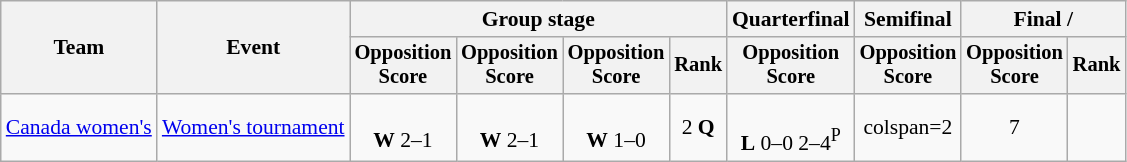<table class=wikitable style=font-size:90%;text-align:center>
<tr>
<th rowspan=2>Team</th>
<th rowspan=2>Event</th>
<th colspan=4>Group stage</th>
<th>Quarterfinal</th>
<th>Semifinal</th>
<th colspan=2>Final / </th>
</tr>
<tr style=font-size:95%>
<th>Opposition<br>Score</th>
<th>Opposition<br>Score</th>
<th>Opposition<br>Score</th>
<th>Rank</th>
<th>Opposition<br>Score</th>
<th>Opposition<br>Score</th>
<th>Opposition<br>Score</th>
<th>Rank</th>
</tr>
<tr>
<td align=left><a href='#'>Canada women's</a></td>
<td align=left><a href='#'>Women's tournament</a></td>
<td><br><strong>W</strong> 2–1</td>
<td><br><strong>W</strong> 2–1</td>
<td><br><strong>W</strong> 1–0</td>
<td>2 <strong>Q</strong></td>
<td><br><strong>L</strong> 0–0  2–4<sup>P</sup></td>
<td>colspan=2 </td>
<td>7</td>
</tr>
</table>
